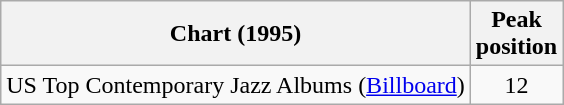<table class="wikitable">
<tr>
<th>Chart (1995)</th>
<th>Peak<br>position</th>
</tr>
<tr>
<td>US Top Contemporary Jazz Albums (<a href='#'>Billboard</a>)</td>
<td style="text-align:center">12</td>
</tr>
</table>
